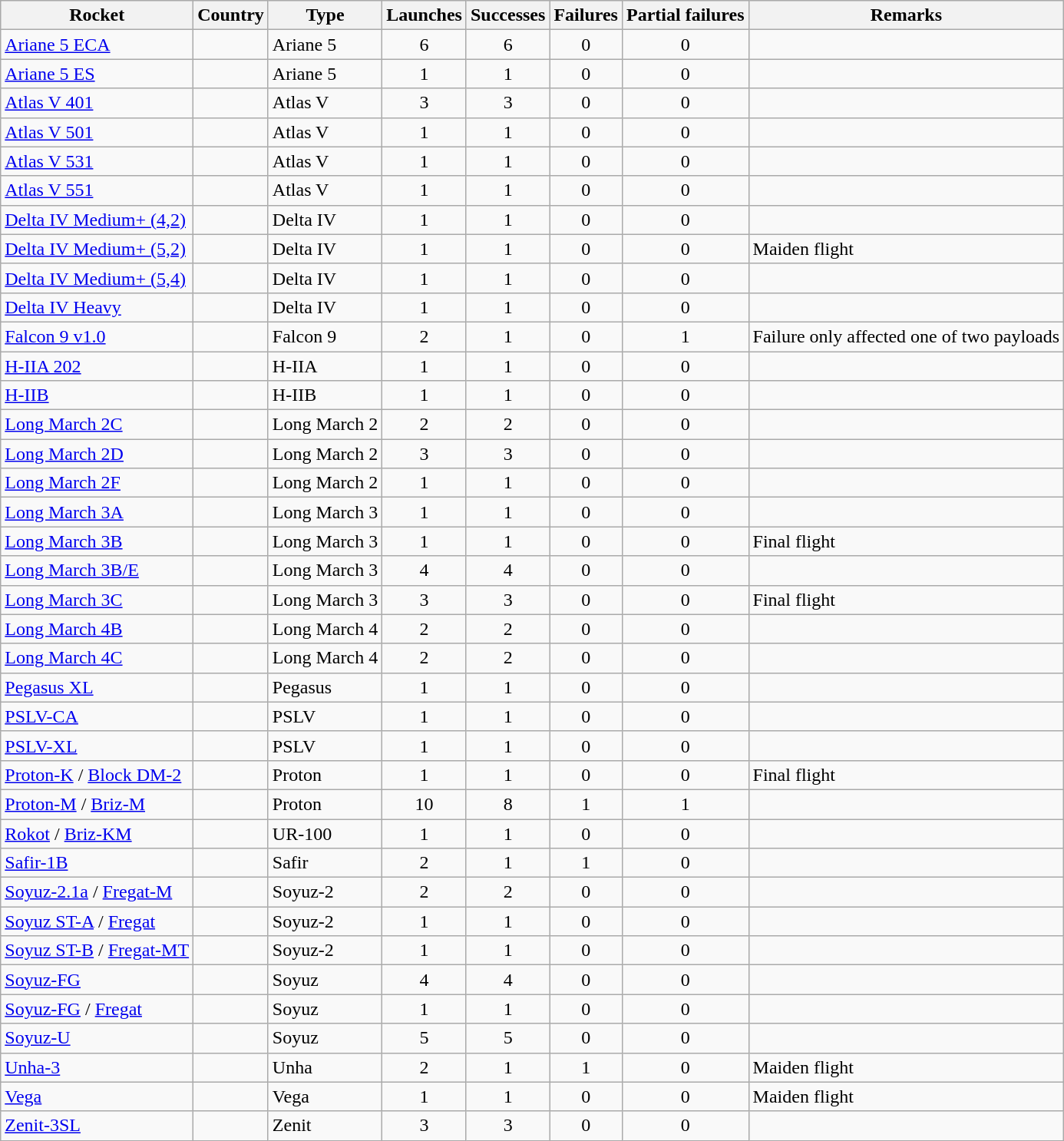<table class="wikitable sortable collapsible collapsed" style=text-align:center>
<tr>
<th scope=col>Rocket</th>
<th scope=col>Country</th>
<th scope=col>Type</th>
<th scope=col>Launches</th>
<th scope=col>Successes</th>
<th scope=col>Failures</th>
<th scope=col>Partial failures</th>
<th scope=col>Remarks</th>
</tr>
<tr>
<td align=left><a href='#'>Ariane 5 ECA</a></td>
<td align=left></td>
<td align=left>Ariane 5</td>
<td>6</td>
<td>6</td>
<td>0</td>
<td>0</td>
<td></td>
</tr>
<tr>
<td align=left><a href='#'>Ariane 5 ES</a></td>
<td align=left></td>
<td align=left>Ariane 5</td>
<td>1</td>
<td>1</td>
<td>0</td>
<td>0</td>
<td></td>
</tr>
<tr>
<td align=left><a href='#'>Atlas V 401</a></td>
<td align=left></td>
<td align=left>Atlas V</td>
<td>3</td>
<td>3</td>
<td>0</td>
<td>0</td>
<td></td>
</tr>
<tr>
<td align=left><a href='#'>Atlas V 501</a></td>
<td align=left></td>
<td align=left>Atlas V</td>
<td>1</td>
<td>1</td>
<td>0</td>
<td>0</td>
<td></td>
</tr>
<tr>
<td align=left><a href='#'>Atlas V 531</a></td>
<td align=left></td>
<td align=left>Atlas V</td>
<td>1</td>
<td>1</td>
<td>0</td>
<td>0</td>
<td></td>
</tr>
<tr>
<td align=left><a href='#'>Atlas V 551</a></td>
<td align=left></td>
<td align=left>Atlas V</td>
<td>1</td>
<td>1</td>
<td>0</td>
<td>0</td>
<td></td>
</tr>
<tr>
<td align=left><a href='#'>Delta IV Medium+ (4,2)</a></td>
<td align=left></td>
<td align=left>Delta IV</td>
<td>1</td>
<td>1</td>
<td>0</td>
<td>0</td>
<td></td>
</tr>
<tr>
<td align=left><a href='#'>Delta IV Medium+ (5,2)</a></td>
<td align=left></td>
<td align=left>Delta IV</td>
<td>1</td>
<td>1</td>
<td>0</td>
<td>0</td>
<td align=left>Maiden flight</td>
</tr>
<tr>
<td align=left><a href='#'>Delta IV Medium+ (5,4)</a></td>
<td align=left></td>
<td align=left>Delta IV</td>
<td>1</td>
<td>1</td>
<td>0</td>
<td>0</td>
<td></td>
</tr>
<tr>
<td align=left><a href='#'>Delta IV Heavy</a></td>
<td align=left></td>
<td align=left>Delta IV</td>
<td>1</td>
<td>1</td>
<td>0</td>
<td>0</td>
<td></td>
</tr>
<tr>
<td align=left><a href='#'>Falcon 9 v1.0</a></td>
<td align=left></td>
<td align=left>Falcon 9</td>
<td>2</td>
<td>1</td>
<td>0</td>
<td>1</td>
<td align=left>Failure only affected one of two payloads</td>
</tr>
<tr>
<td align=left><a href='#'>H-IIA 202</a></td>
<td align=left></td>
<td align=left>H-IIA</td>
<td>1</td>
<td>1</td>
<td>0</td>
<td>0</td>
<td></td>
</tr>
<tr>
<td align=left><a href='#'>H-IIB</a></td>
<td align=left></td>
<td align=left>H-IIB</td>
<td>1</td>
<td>1</td>
<td>0</td>
<td>0</td>
<td></td>
</tr>
<tr>
<td align=left><a href='#'>Long March 2C</a></td>
<td align=left></td>
<td align=left>Long March 2</td>
<td>2</td>
<td>2</td>
<td>0</td>
<td>0</td>
<td></td>
</tr>
<tr>
<td align=left><a href='#'>Long March 2D</a></td>
<td align=left></td>
<td align=left>Long March 2</td>
<td>3</td>
<td>3</td>
<td>0</td>
<td>0</td>
<td></td>
</tr>
<tr>
<td align=left><a href='#'>Long March 2F</a></td>
<td align=left></td>
<td align=left>Long March 2</td>
<td>1</td>
<td>1</td>
<td>0</td>
<td>0</td>
<td></td>
</tr>
<tr>
<td align=left><a href='#'>Long March 3A</a></td>
<td align=left></td>
<td align=left>Long March 3</td>
<td>1</td>
<td>1</td>
<td>0</td>
<td>0</td>
<td></td>
</tr>
<tr>
<td align=left><a href='#'>Long March 3B</a></td>
<td align=left></td>
<td align=left>Long March 3</td>
<td>1</td>
<td>1</td>
<td>0</td>
<td>0</td>
<td align=left>Final flight</td>
</tr>
<tr>
<td align=left><a href='#'>Long March 3B/E</a></td>
<td align=left></td>
<td align=left>Long March 3</td>
<td>4</td>
<td>4</td>
<td>0</td>
<td>0</td>
<td></td>
</tr>
<tr>
<td align=left><a href='#'>Long March 3C</a></td>
<td align=left></td>
<td align=left>Long March 3</td>
<td>3</td>
<td>3</td>
<td>0</td>
<td>0</td>
<td align=left>Final flight</td>
</tr>
<tr>
<td align=left><a href='#'>Long March 4B</a></td>
<td align=left></td>
<td align=left>Long March 4</td>
<td>2</td>
<td>2</td>
<td>0</td>
<td>0</td>
<td></td>
</tr>
<tr>
<td align=left><a href='#'>Long March 4C</a></td>
<td align=left></td>
<td align=left>Long March 4</td>
<td>2</td>
<td>2</td>
<td>0</td>
<td>0</td>
<td></td>
</tr>
<tr>
<td align=left><a href='#'>Pegasus XL</a></td>
<td align=left></td>
<td align=left>Pegasus</td>
<td>1</td>
<td>1</td>
<td>0</td>
<td>0</td>
<td></td>
</tr>
<tr>
<td align=left><a href='#'>PSLV-CA</a></td>
<td align=left></td>
<td align=left>PSLV</td>
<td>1</td>
<td>1</td>
<td>0</td>
<td>0</td>
<td></td>
</tr>
<tr>
<td align=left><a href='#'>PSLV-XL</a></td>
<td align=left></td>
<td align=left>PSLV</td>
<td>1</td>
<td>1</td>
<td>0</td>
<td>0</td>
<td></td>
</tr>
<tr>
<td align=left><a href='#'>Proton-K</a> / <a href='#'>Block DM-2</a></td>
<td align=left></td>
<td align=left>Proton</td>
<td>1</td>
<td>1</td>
<td>0</td>
<td>0</td>
<td align=left>Final flight</td>
</tr>
<tr>
<td align=left><a href='#'>Proton-M</a> / <a href='#'>Briz-M</a></td>
<td align=left></td>
<td align=left>Proton</td>
<td>10</td>
<td>8</td>
<td>1</td>
<td>1</td>
<td></td>
</tr>
<tr>
<td align=left><a href='#'>Rokot</a> / <a href='#'>Briz-KM</a></td>
<td align=left></td>
<td align=left>UR-100</td>
<td>1</td>
<td>1</td>
<td>0</td>
<td>0</td>
<td></td>
</tr>
<tr>
<td align=left><a href='#'>Safir-1B</a></td>
<td align=left></td>
<td align=left>Safir</td>
<td>2</td>
<td>1</td>
<td>1</td>
<td>0</td>
<td></td>
</tr>
<tr>
<td align=left><a href='#'>Soyuz-2.1a</a> / <a href='#'>Fregat-M</a></td>
<td align=left></td>
<td align=left>Soyuz-2</td>
<td>2</td>
<td>2</td>
<td>0</td>
<td>0</td>
<td></td>
</tr>
<tr>
<td align=left><a href='#'>Soyuz ST-A</a> / <a href='#'>Fregat</a></td>
<td align=left></td>
<td align=left>Soyuz-2</td>
<td>1</td>
<td>1</td>
<td>0</td>
<td>0</td>
<td></td>
</tr>
<tr>
<td align=left><a href='#'>Soyuz ST-B</a> / <a href='#'>Fregat-MT</a></td>
<td align=left></td>
<td align=left>Soyuz-2</td>
<td>1</td>
<td>1</td>
<td>0</td>
<td>0</td>
<td></td>
</tr>
<tr>
<td align=left><a href='#'>Soyuz-FG</a></td>
<td align=left></td>
<td align=left>Soyuz</td>
<td>4</td>
<td>4</td>
<td>0</td>
<td>0</td>
<td></td>
</tr>
<tr>
<td align=left><a href='#'>Soyuz-FG</a> / <a href='#'>Fregat</a></td>
<td align=left></td>
<td align=left>Soyuz</td>
<td>1</td>
<td>1</td>
<td>0</td>
<td>0</td>
<td></td>
</tr>
<tr>
<td align=left><a href='#'>Soyuz-U</a></td>
<td align=left></td>
<td align=left>Soyuz</td>
<td>5</td>
<td>5</td>
<td>0</td>
<td>0</td>
<td></td>
</tr>
<tr>
<td align=left><a href='#'>Unha-3</a></td>
<td align=left></td>
<td align=left>Unha</td>
<td>2</td>
<td>1</td>
<td>1</td>
<td>0</td>
<td align=left>Maiden flight</td>
</tr>
<tr>
<td align=left><a href='#'>Vega</a></td>
<td align=left></td>
<td align=left>Vega</td>
<td>1</td>
<td>1</td>
<td>0</td>
<td>0</td>
<td align=left>Maiden flight</td>
</tr>
<tr>
<td align=left><a href='#'>Zenit-3SL</a></td>
<td align=left></td>
<td align=left>Zenit</td>
<td>3</td>
<td>3</td>
<td>0</td>
<td>0</td>
<td></td>
</tr>
</table>
